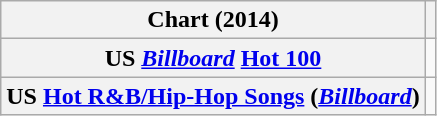<table class="wikitable plainrowheaders sortable">
<tr>
<th scope="col">Chart (2014)</th>
<th scope="col"></th>
</tr>
<tr>
<th scope="row">US <em><a href='#'>Billboard</a></em> <a href='#'>Hot 100</a></th>
<td></td>
</tr>
<tr>
<th scope="row">US <a href='#'>Hot R&B/Hip-Hop Songs</a> (<em><a href='#'>Billboard</a></em>)</th>
<td></td>
</tr>
</table>
